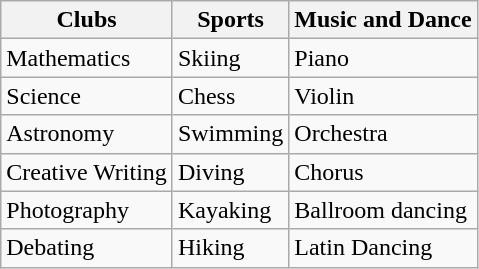<table class="wikitable">
<tr>
<th>Clubs</th>
<th>Sports</th>
<th>Music and Dance</th>
</tr>
<tr>
<td>Mathematics</td>
<td>Skiing</td>
<td>Piano</td>
</tr>
<tr>
<td>Science</td>
<td>Chess</td>
<td>Violin</td>
</tr>
<tr>
<td>Astronomy</td>
<td>Swimming</td>
<td>Orchestra</td>
</tr>
<tr>
<td>Creative Writing</td>
<td>Diving</td>
<td>Chorus</td>
</tr>
<tr>
<td>Photography</td>
<td>Kayaking</td>
<td>Ballroom dancing</td>
</tr>
<tr>
<td>Debating</td>
<td>Hiking</td>
<td>Latin Dancing</td>
</tr>
</table>
